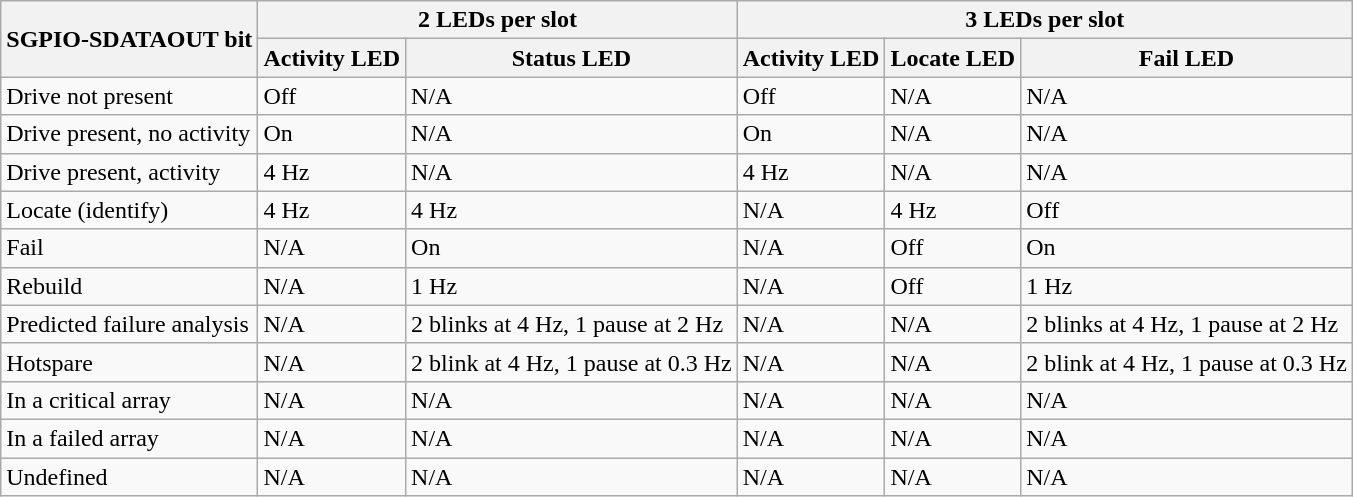<table class="wikitable">
<tr>
<th rowspan=2>SGPIO-SDATAOUT bit</th>
<th colspan=2>2 LEDs per slot</th>
<th colspan=3>3 LEDs per slot</th>
</tr>
<tr>
<th>Activity LED</th>
<th>Status LED</th>
<th>Activity LED</th>
<th>Locate LED</th>
<th>Fail LED</th>
</tr>
<tr>
<td>Drive not present</td>
<td>Off</td>
<td>N/A</td>
<td>Off</td>
<td>N/A</td>
<td>N/A</td>
</tr>
<tr>
<td>Drive present, no activity</td>
<td>On</td>
<td>N/A</td>
<td>On</td>
<td>N/A</td>
<td>N/A</td>
</tr>
<tr>
<td>Drive present, activity</td>
<td>4 Hz</td>
<td>N/A</td>
<td>4 Hz</td>
<td>N/A</td>
<td>N/A</td>
</tr>
<tr>
<td>Locate (identify)</td>
<td>4 Hz</td>
<td>4 Hz</td>
<td>N/A</td>
<td>4 Hz</td>
<td>Off</td>
</tr>
<tr>
<td>Fail</td>
<td>N/A</td>
<td>On</td>
<td>N/A</td>
<td>Off</td>
<td>On</td>
</tr>
<tr>
<td>Rebuild</td>
<td>N/A</td>
<td>1 Hz</td>
<td>N/A</td>
<td>Off</td>
<td>1 Hz</td>
</tr>
<tr>
<td>Predicted failure analysis</td>
<td>N/A</td>
<td>2 blinks at 4 Hz, 1 pause at 2 Hz</td>
<td>N/A</td>
<td>N/A</td>
<td>2 blinks at 4 Hz, 1 pause at 2 Hz</td>
</tr>
<tr>
<td>Hotspare</td>
<td>N/A</td>
<td>2 blink at 4 Hz, 1 pause at 0.3 Hz</td>
<td>N/A</td>
<td>N/A</td>
<td>2 blink at 4 Hz, 1 pause at 0.3 Hz</td>
</tr>
<tr>
<td>In a critical array</td>
<td>N/A</td>
<td>N/A</td>
<td>N/A</td>
<td>N/A</td>
<td>N/A</td>
</tr>
<tr>
<td>In a failed array</td>
<td>N/A</td>
<td>N/A</td>
<td>N/A</td>
<td>N/A</td>
<td>N/A</td>
</tr>
<tr>
<td>Undefined</td>
<td>N/A</td>
<td>N/A</td>
<td>N/A</td>
<td>N/A</td>
<td>N/A</td>
</tr>
</table>
